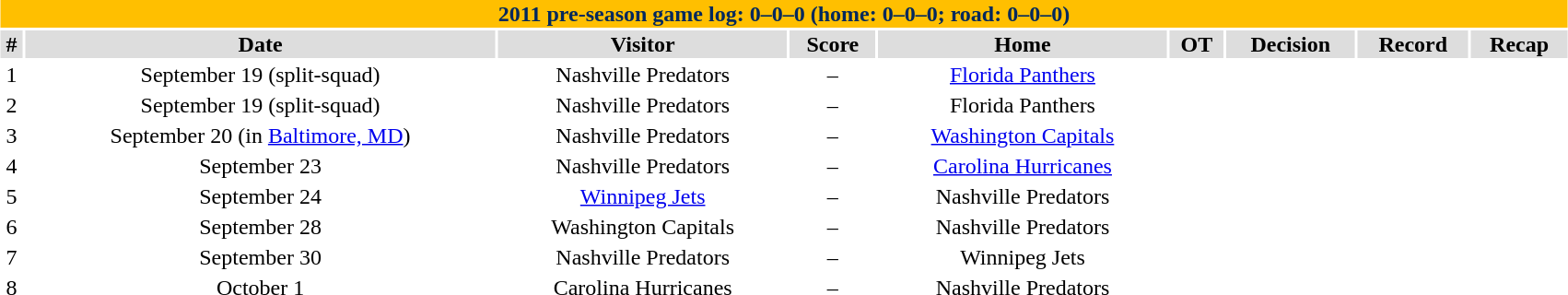<table class="toccolours collapsible collapsed" width=90% style="clear:both; margin:1.5em auto; text-align:center">
<tr>
<th colspan=11 style="background:#FFBF00; color:#01285D;">2011 pre-season game log: 0–0–0 (home: 0–0–0; road: 0–0–0)</th>
</tr>
<tr align="center" bgcolor="#dddddd">
<td><strong>#</strong></td>
<td><strong>Date</strong></td>
<td><strong>Visitor</strong></td>
<td><strong>Score</strong></td>
<td><strong>Home</strong></td>
<td><strong>OT</strong></td>
<td><strong>Decision</strong></td>
<td><strong>Record</strong></td>
<td><strong>Recap</strong></td>
</tr>
<tr align="center" bgcolor="">
<td>1</td>
<td>September 19 (split-squad)</td>
<td>Nashville Predators</td>
<td>–</td>
<td><a href='#'>Florida Panthers</a></td>
<td></td>
<td></td>
<td></td>
<td></td>
</tr>
<tr align="center" bgcolor="">
<td>2</td>
<td>September 19 (split-squad)</td>
<td>Nashville Predators</td>
<td>–</td>
<td>Florida Panthers</td>
<td></td>
<td></td>
<td></td>
<td></td>
</tr>
<tr align="center" bgcolor="">
<td>3</td>
<td>September 20 (in <a href='#'>Baltimore, MD</a>)</td>
<td>Nashville Predators</td>
<td>–</td>
<td><a href='#'>Washington Capitals</a></td>
<td></td>
<td></td>
<td></td>
<td></td>
</tr>
<tr align="center" bgcolor="">
<td>4</td>
<td>September 23</td>
<td>Nashville Predators</td>
<td>–</td>
<td><a href='#'>Carolina Hurricanes</a></td>
<td></td>
<td></td>
<td></td>
<td></td>
</tr>
<tr align="center" bgcolor="">
<td>5</td>
<td>September 24</td>
<td><a href='#'>Winnipeg Jets</a></td>
<td>–</td>
<td>Nashville Predators</td>
<td></td>
<td></td>
<td></td>
<td></td>
</tr>
<tr align="center" bgcolor="">
<td>6</td>
<td>September 28</td>
<td>Washington Capitals</td>
<td>–</td>
<td>Nashville Predators</td>
<td></td>
<td></td>
<td></td>
<td></td>
</tr>
<tr align="center" bgcolor="">
<td>7</td>
<td>September 30</td>
<td>Nashville Predators</td>
<td>–</td>
<td>Winnipeg Jets</td>
<td></td>
<td></td>
<td></td>
<td></td>
</tr>
<tr align="center" bgcolor="">
<td>8</td>
<td>October 1</td>
<td>Carolina Hurricanes</td>
<td>–</td>
<td>Nashville Predators</td>
<td></td>
<td></td>
<td></td>
<td></td>
</tr>
</table>
